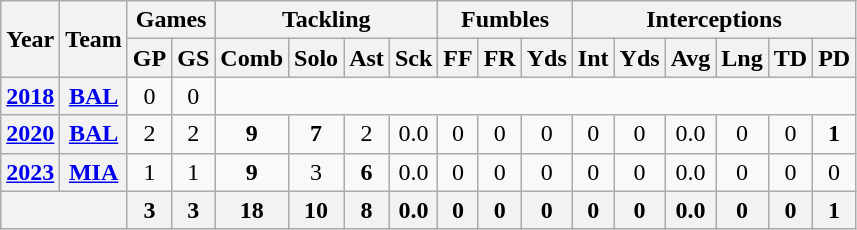<table class="wikitable"  style="text-align:center; width:45%;">
<tr>
<th rowspan="2">Year</th>
<th rowspan="2">Team</th>
<th colspan="2">Games</th>
<th colspan="4">Tackling</th>
<th colspan="3">Fumbles</th>
<th colspan="6">Interceptions</th>
</tr>
<tr>
<th>GP</th>
<th>GS</th>
<th>Comb</th>
<th>Solo</th>
<th>Ast</th>
<th>Sck</th>
<th>FF</th>
<th>FR</th>
<th>Yds</th>
<th>Int</th>
<th>Yds</th>
<th>Avg</th>
<th>Lng</th>
<th>TD</th>
<th>PD</th>
</tr>
<tr>
<th><a href='#'>2018</a></th>
<th><a href='#'>BAL</a></th>
<td>0</td>
<td>0</td>
<td colspan="18"></td>
</tr>
<tr>
<th><a href='#'>2020</a></th>
<th><a href='#'>BAL</a></th>
<td>2</td>
<td>2</td>
<td><strong>9</strong></td>
<td><strong>7</strong></td>
<td>2</td>
<td>0.0</td>
<td>0</td>
<td>0</td>
<td>0</td>
<td>0</td>
<td>0</td>
<td>0.0</td>
<td>0</td>
<td>0</td>
<td><strong>1</strong></td>
</tr>
<tr>
<th><a href='#'>2023</a></th>
<th><a href='#'>MIA</a></th>
<td>1</td>
<td>1</td>
<td><strong>9</strong></td>
<td>3</td>
<td><strong>6</strong></td>
<td>0.0</td>
<td>0</td>
<td>0</td>
<td>0</td>
<td>0</td>
<td>0</td>
<td>0.0</td>
<td>0</td>
<td>0</td>
<td>0</td>
</tr>
<tr>
<th colspan="2"></th>
<th>3</th>
<th>3</th>
<th>18</th>
<th>10</th>
<th>8</th>
<th>0.0</th>
<th>0</th>
<th>0</th>
<th>0</th>
<th>0</th>
<th>0</th>
<th>0.0</th>
<th>0</th>
<th>0</th>
<th>1</th>
</tr>
</table>
